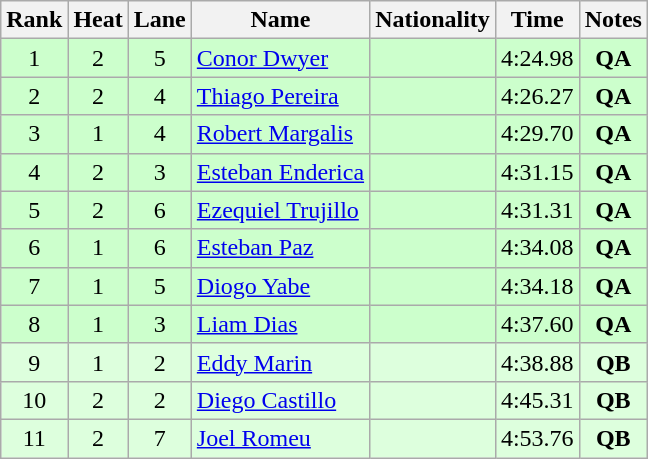<table class="wikitable sortable" style="text-align:center">
<tr>
<th>Rank</th>
<th>Heat</th>
<th>Lane</th>
<th>Name</th>
<th>Nationality</th>
<th>Time</th>
<th>Notes</th>
</tr>
<tr bgcolor=ccffcc>
<td>1</td>
<td>2</td>
<td>5</td>
<td align=left><a href='#'>Conor Dwyer</a></td>
<td align=left></td>
<td>4:24.98</td>
<td><strong>QA</strong></td>
</tr>
<tr bgcolor=ccffcc>
<td>2</td>
<td>2</td>
<td>4</td>
<td align=left><a href='#'>Thiago Pereira</a></td>
<td align=left></td>
<td>4:26.27</td>
<td><strong>QA</strong></td>
</tr>
<tr bgcolor=ccffcc>
<td>3</td>
<td>1</td>
<td>4</td>
<td align=left><a href='#'>Robert Margalis</a></td>
<td align=left></td>
<td>4:29.70</td>
<td><strong>QA</strong></td>
</tr>
<tr bgcolor=ccffcc>
<td>4</td>
<td>2</td>
<td>3</td>
<td align=left><a href='#'>Esteban Enderica</a></td>
<td align=left></td>
<td>4:31.15</td>
<td><strong>QA</strong></td>
</tr>
<tr bgcolor=ccffcc>
<td>5</td>
<td>2</td>
<td>6</td>
<td align=left><a href='#'>Ezequiel Trujillo</a></td>
<td align=left></td>
<td>4:31.31</td>
<td><strong>QA</strong></td>
</tr>
<tr bgcolor=ccffcc>
<td>6</td>
<td>1</td>
<td>6</td>
<td align=left><a href='#'>Esteban Paz</a></td>
<td align=left></td>
<td>4:34.08</td>
<td><strong>QA</strong></td>
</tr>
<tr bgcolor=ccffcc>
<td>7</td>
<td>1</td>
<td>5</td>
<td align=left><a href='#'>Diogo Yabe</a></td>
<td align=left></td>
<td>4:34.18</td>
<td><strong>QA</strong></td>
</tr>
<tr bgcolor=ccffcc>
<td>8</td>
<td>1</td>
<td>3</td>
<td align=left><a href='#'>Liam Dias</a></td>
<td align=left></td>
<td>4:37.60</td>
<td><strong>QA</strong></td>
</tr>
<tr bgcolor=ddffdd>
<td>9</td>
<td>1</td>
<td>2</td>
<td align=left><a href='#'>Eddy Marin</a></td>
<td align=left></td>
<td>4:38.88</td>
<td><strong>QB</strong></td>
</tr>
<tr bgcolor=ddffdd>
<td>10</td>
<td>2</td>
<td>2</td>
<td align=left><a href='#'>Diego Castillo</a></td>
<td align=left></td>
<td>4:45.31</td>
<td><strong>QB</strong></td>
</tr>
<tr bgcolor=ddffdd>
<td>11</td>
<td>2</td>
<td>7</td>
<td align=left><a href='#'>Joel Romeu</a></td>
<td align=left></td>
<td>4:53.76</td>
<td><strong>QB</strong></td>
</tr>
</table>
